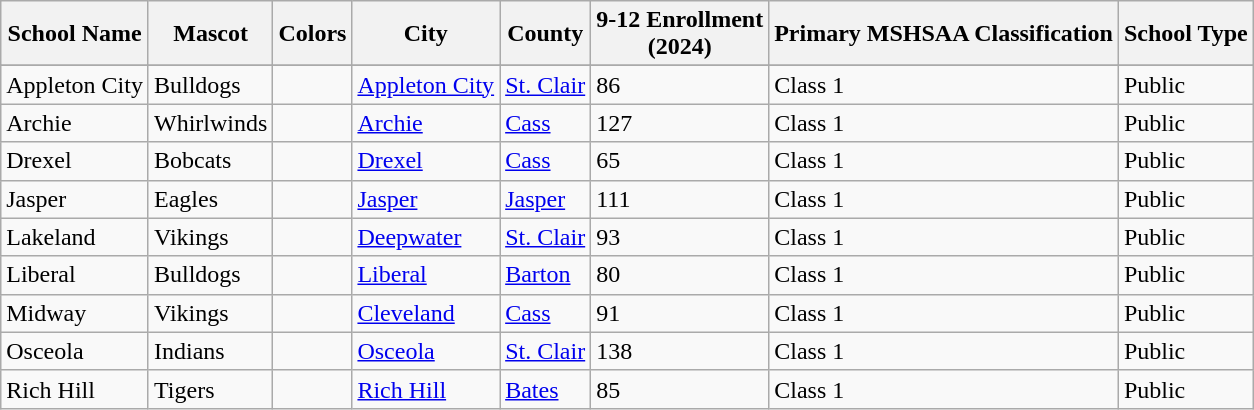<table class="wikitable">
<tr>
<th>School Name</th>
<th>Mascot</th>
<th>Colors</th>
<th>City</th>
<th>County</th>
<th>9-12 Enrollment<br>(2024)</th>
<th>Primary MSHSAA Classification</th>
<th>School Type</th>
</tr>
<tr>
</tr>
<tr>
<td>Appleton City</td>
<td>Bulldogs</td>
<td> </td>
<td><a href='#'>Appleton City</a></td>
<td><a href='#'>St. Clair</a></td>
<td>86</td>
<td>Class 1</td>
<td>Public</td>
</tr>
<tr>
<td>Archie</td>
<td>Whirlwinds</td>
<td> </td>
<td><a href='#'>Archie</a></td>
<td><a href='#'>Cass</a></td>
<td>127</td>
<td>Class 1</td>
<td>Public</td>
</tr>
<tr>
<td>Drexel</td>
<td>Bobcats</td>
<td> </td>
<td><a href='#'>Drexel</a></td>
<td><a href='#'>Cass</a></td>
<td>65</td>
<td>Class 1</td>
<td>Public</td>
</tr>
<tr>
<td>Jasper</td>
<td>Eagles</td>
<td> </td>
<td><a href='#'>Jasper</a></td>
<td><a href='#'>Jasper</a></td>
<td>111</td>
<td>Class 1</td>
<td>Public</td>
</tr>
<tr>
<td>Lakeland</td>
<td>Vikings</td>
<td> </td>
<td><a href='#'>Deepwater</a></td>
<td><a href='#'>St. Clair</a></td>
<td>93</td>
<td>Class 1</td>
<td>Public</td>
</tr>
<tr>
<td>Liberal</td>
<td>Bulldogs</td>
<td> </td>
<td><a href='#'>Liberal</a></td>
<td><a href='#'>Barton</a></td>
<td>80</td>
<td>Class 1</td>
<td>Public</td>
</tr>
<tr>
<td>Midway</td>
<td>Vikings</td>
<td> </td>
<td><a href='#'>Cleveland</a></td>
<td><a href='#'>Cass</a></td>
<td>91</td>
<td>Class 1</td>
<td>Public</td>
</tr>
<tr>
<td>Osceola</td>
<td>Indians</td>
<td> </td>
<td><a href='#'>Osceola</a></td>
<td><a href='#'>St. Clair</a></td>
<td>138</td>
<td>Class 1</td>
<td>Public</td>
</tr>
<tr>
<td>Rich Hill</td>
<td>Tigers</td>
<td> </td>
<td><a href='#'>Rich Hill</a></td>
<td><a href='#'>Bates</a></td>
<td>85</td>
<td>Class 1</td>
<td>Public</td>
</tr>
</table>
